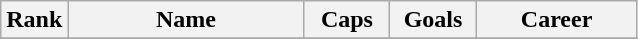<table class="wikitable sortable" style="text-align:center">
<tr>
<th width=30>Rank</th>
<th width=150>Name</th>
<th width=50>Caps</th>
<th width=50>Goals</th>
<th width=100>Career<br></th>
</tr>
<tr>
</tr>
</table>
